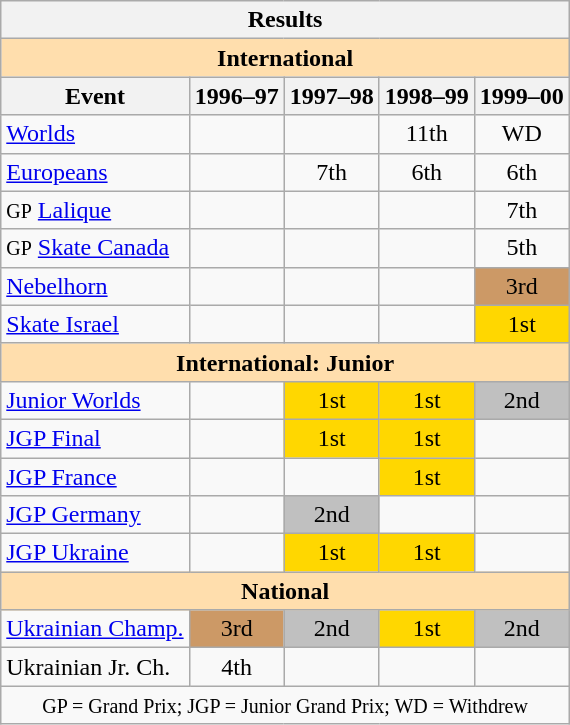<table class="wikitable" style="text-align:center">
<tr>
<th colspan=5 align=center><strong>Results</strong></th>
</tr>
<tr>
<th style="background-color: #ffdead; " colspan=5 align=center><strong>International</strong></th>
</tr>
<tr>
<th>Event</th>
<th>1996–97</th>
<th>1997–98</th>
<th>1998–99</th>
<th>1999–00</th>
</tr>
<tr>
<td align=left><a href='#'>Worlds</a></td>
<td></td>
<td></td>
<td>11th</td>
<td>WD</td>
</tr>
<tr>
<td align=left><a href='#'>Europeans</a></td>
<td></td>
<td>7th</td>
<td>6th</td>
<td>6th</td>
</tr>
<tr>
<td align=left><small>GP</small> <a href='#'>Lalique</a></td>
<td></td>
<td></td>
<td></td>
<td>7th</td>
</tr>
<tr>
<td align=left><small>GP</small> <a href='#'>Skate Canada</a></td>
<td></td>
<td></td>
<td></td>
<td>5th</td>
</tr>
<tr>
<td align=left><a href='#'>Nebelhorn</a></td>
<td></td>
<td></td>
<td></td>
<td bgcolor=cc9966>3rd</td>
</tr>
<tr>
<td align=left><a href='#'>Skate Israel</a></td>
<td></td>
<td></td>
<td></td>
<td bgcolor=gold>1st</td>
</tr>
<tr>
<th style="background-color: #ffdead; " colspan=5 align=center><strong>International: Junior</strong></th>
</tr>
<tr>
<td align=left><a href='#'>Junior Worlds</a></td>
<td></td>
<td bgcolor=gold>1st</td>
<td bgcolor=gold>1st</td>
<td bgcolor=silver>2nd</td>
</tr>
<tr>
<td align=left><a href='#'>JGP Final</a></td>
<td></td>
<td bgcolor=gold>1st</td>
<td bgcolor=gold>1st</td>
<td></td>
</tr>
<tr>
<td align=left><a href='#'>JGP France</a></td>
<td></td>
<td></td>
<td bgcolor=gold>1st</td>
<td></td>
</tr>
<tr>
<td align=left><a href='#'>JGP Germany</a></td>
<td></td>
<td bgcolor=silver>2nd</td>
<td></td>
<td></td>
</tr>
<tr>
<td align=left><a href='#'>JGP Ukraine</a></td>
<td></td>
<td bgcolor=gold>1st</td>
<td bgcolor=gold>1st</td>
<td></td>
</tr>
<tr>
<th style="background-color: #ffdead; " colspan=5 align=center><strong>National</strong></th>
</tr>
<tr>
<td align=left><a href='#'>Ukrainian Champ.</a></td>
<td bgcolor=cc9966>3rd</td>
<td bgcolor=silver>2nd</td>
<td bgcolor=gold>1st</td>
<td bgcolor=silver>2nd</td>
</tr>
<tr>
<td align=left>Ukrainian Jr. Ch.</td>
<td>4th</td>
<td></td>
<td></td>
<td></td>
</tr>
<tr>
<td colspan=5 align=center><small> GP = Grand Prix; JGP = Junior Grand Prix; WD = Withdrew </small></td>
</tr>
</table>
